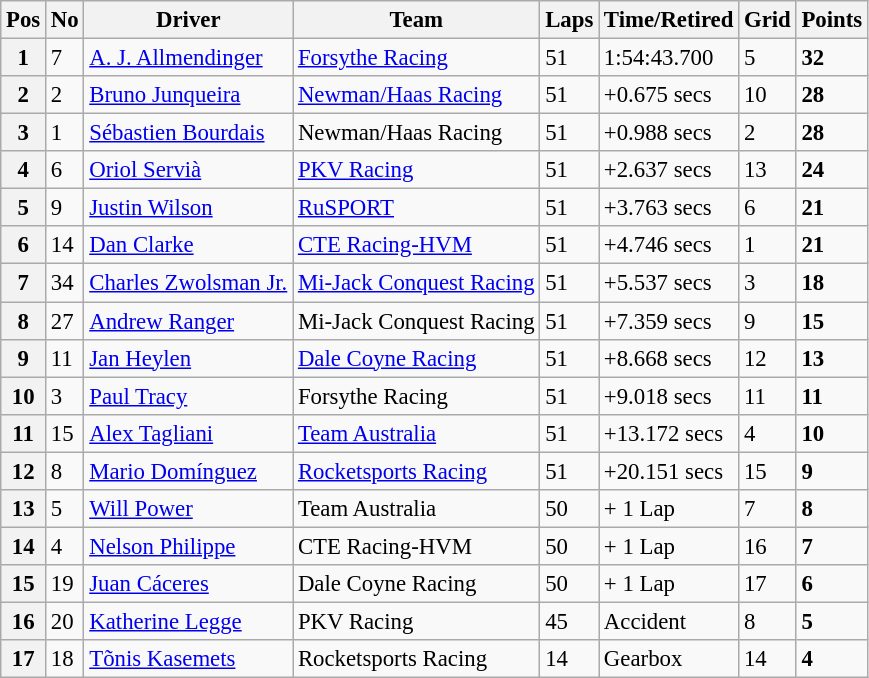<table class="wikitable" style="font-size:95%;">
<tr>
<th>Pos</th>
<th>No</th>
<th>Driver</th>
<th>Team</th>
<th>Laps</th>
<th>Time/Retired</th>
<th>Grid</th>
<th>Points</th>
</tr>
<tr>
<th>1</th>
<td>7</td>
<td> <a href='#'>A. J. Allmendinger</a></td>
<td><a href='#'>Forsythe Racing</a></td>
<td>51</td>
<td>1:54:43.700</td>
<td>5</td>
<td><strong>32</strong></td>
</tr>
<tr>
<th>2</th>
<td>2</td>
<td> <a href='#'>Bruno Junqueira</a></td>
<td><a href='#'>Newman/Haas Racing</a></td>
<td>51</td>
<td>+0.675 secs</td>
<td>10</td>
<td><strong>28</strong></td>
</tr>
<tr>
<th>3</th>
<td>1</td>
<td> <a href='#'>Sébastien Bourdais</a></td>
<td>Newman/Haas Racing</td>
<td>51</td>
<td>+0.988 secs</td>
<td>2</td>
<td><strong>28</strong></td>
</tr>
<tr>
<th>4</th>
<td>6</td>
<td> <a href='#'>Oriol Servià</a></td>
<td><a href='#'>PKV Racing</a></td>
<td>51</td>
<td>+2.637 secs</td>
<td>13</td>
<td><strong>24</strong></td>
</tr>
<tr>
<th>5</th>
<td>9</td>
<td> <a href='#'>Justin Wilson</a></td>
<td><a href='#'>RuSPORT</a></td>
<td>51</td>
<td>+3.763 secs</td>
<td>6</td>
<td><strong>21</strong></td>
</tr>
<tr>
<th>6</th>
<td>14</td>
<td> <a href='#'>Dan Clarke</a></td>
<td><a href='#'>CTE Racing-HVM</a></td>
<td>51</td>
<td>+4.746 secs</td>
<td>1</td>
<td><strong>21</strong></td>
</tr>
<tr>
<th>7</th>
<td>34</td>
<td> <a href='#'>Charles Zwolsman Jr.</a></td>
<td><a href='#'>Mi-Jack Conquest Racing</a></td>
<td>51</td>
<td>+5.537 secs</td>
<td>3</td>
<td><strong>18</strong></td>
</tr>
<tr>
<th>8</th>
<td>27</td>
<td> <a href='#'>Andrew Ranger</a></td>
<td>Mi-Jack Conquest Racing</td>
<td>51</td>
<td>+7.359 secs</td>
<td>9</td>
<td><strong>15</strong></td>
</tr>
<tr>
<th>9</th>
<td>11</td>
<td> <a href='#'>Jan Heylen</a></td>
<td><a href='#'>Dale Coyne Racing</a></td>
<td>51</td>
<td>+8.668 secs</td>
<td>12</td>
<td><strong>13</strong></td>
</tr>
<tr>
<th>10</th>
<td>3</td>
<td> <a href='#'>Paul Tracy</a></td>
<td>Forsythe Racing</td>
<td>51</td>
<td>+9.018 secs</td>
<td>11</td>
<td><strong>11</strong></td>
</tr>
<tr>
<th>11</th>
<td>15</td>
<td> <a href='#'>Alex Tagliani</a></td>
<td><a href='#'>Team Australia</a></td>
<td>51</td>
<td>+13.172 secs</td>
<td>4</td>
<td><strong>10</strong></td>
</tr>
<tr>
<th>12</th>
<td>8</td>
<td> <a href='#'>Mario Domínguez</a></td>
<td><a href='#'>Rocketsports Racing</a></td>
<td>51</td>
<td>+20.151 secs</td>
<td>15</td>
<td><strong>9</strong></td>
</tr>
<tr>
<th>13</th>
<td>5</td>
<td> <a href='#'>Will Power</a></td>
<td>Team Australia</td>
<td>50</td>
<td>+ 1 Lap</td>
<td>7</td>
<td><strong>8</strong></td>
</tr>
<tr>
<th>14</th>
<td>4</td>
<td> <a href='#'>Nelson Philippe</a></td>
<td>CTE Racing-HVM</td>
<td>50</td>
<td>+ 1 Lap</td>
<td>16</td>
<td><strong>7</strong></td>
</tr>
<tr>
<th>15</th>
<td>19</td>
<td> <a href='#'>Juan Cáceres</a></td>
<td>Dale Coyne Racing</td>
<td>50</td>
<td>+ 1 Lap</td>
<td>17</td>
<td><strong>6</strong></td>
</tr>
<tr>
<th>16</th>
<td>20</td>
<td> <a href='#'>Katherine Legge</a></td>
<td>PKV Racing</td>
<td>45</td>
<td>Accident</td>
<td>8</td>
<td><strong>5</strong></td>
</tr>
<tr>
<th>17</th>
<td>18</td>
<td> <a href='#'>Tõnis Kasemets</a></td>
<td>Rocketsports Racing</td>
<td>14</td>
<td>Gearbox</td>
<td>14</td>
<td><strong>4</strong></td>
</tr>
</table>
